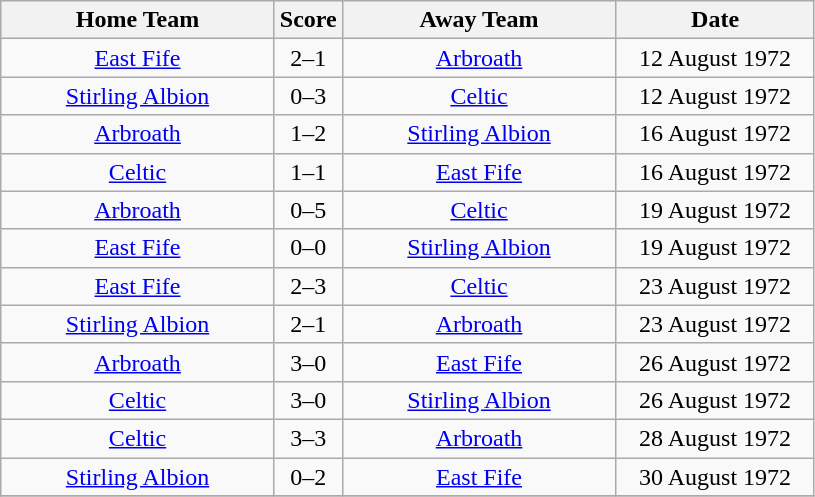<table class="wikitable" style="text-align:center;">
<tr>
<th width=175>Home Team</th>
<th width=20>Score</th>
<th width=175>Away Team</th>
<th width= 125>Date</th>
</tr>
<tr>
<td><a href='#'>East Fife</a></td>
<td>2–1</td>
<td><a href='#'>Arbroath</a></td>
<td>12 August 1972</td>
</tr>
<tr>
<td><a href='#'>Stirling Albion</a></td>
<td>0–3</td>
<td><a href='#'>Celtic</a></td>
<td>12 August 1972</td>
</tr>
<tr>
<td><a href='#'>Arbroath</a></td>
<td>1–2</td>
<td><a href='#'>Stirling Albion</a></td>
<td>16 August 1972</td>
</tr>
<tr>
<td><a href='#'>Celtic</a></td>
<td>1–1</td>
<td><a href='#'>East Fife</a></td>
<td>16 August 1972</td>
</tr>
<tr>
<td><a href='#'>Arbroath</a></td>
<td>0–5</td>
<td><a href='#'>Celtic</a></td>
<td>19 August 1972</td>
</tr>
<tr>
<td><a href='#'>East Fife</a></td>
<td>0–0</td>
<td><a href='#'>Stirling Albion</a></td>
<td>19 August 1972</td>
</tr>
<tr>
<td><a href='#'>East Fife</a></td>
<td>2–3</td>
<td><a href='#'>Celtic</a></td>
<td>23 August 1972</td>
</tr>
<tr>
<td><a href='#'>Stirling Albion</a></td>
<td>2–1</td>
<td><a href='#'>Arbroath</a></td>
<td>23 August 1972</td>
</tr>
<tr>
<td><a href='#'>Arbroath</a></td>
<td>3–0</td>
<td><a href='#'>East Fife</a></td>
<td>26 August 1972</td>
</tr>
<tr>
<td><a href='#'>Celtic</a></td>
<td>3–0</td>
<td><a href='#'>Stirling Albion</a></td>
<td>26 August 1972</td>
</tr>
<tr>
<td><a href='#'>Celtic</a></td>
<td>3–3</td>
<td><a href='#'>Arbroath</a></td>
<td>28 August 1972</td>
</tr>
<tr>
<td><a href='#'>Stirling Albion</a></td>
<td>0–2</td>
<td><a href='#'>East Fife</a></td>
<td>30 August 1972</td>
</tr>
<tr>
</tr>
</table>
